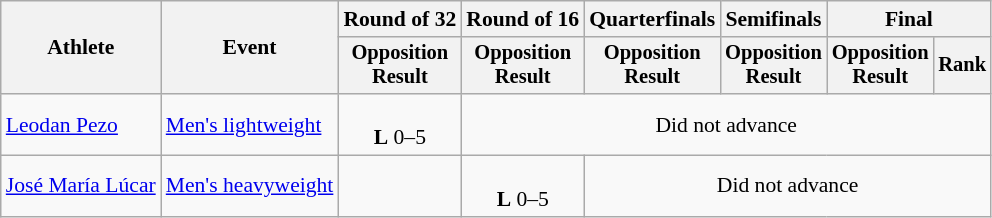<table class="wikitable" style="font-size:90%">
<tr>
<th rowspan="2">Athlete</th>
<th rowspan="2">Event</th>
<th>Round of 32</th>
<th>Round of 16</th>
<th>Quarterfinals</th>
<th>Semifinals</th>
<th colspan=2>Final</th>
</tr>
<tr style="font-size:95%">
<th>Opposition<br>Result</th>
<th>Opposition<br>Result</th>
<th>Opposition<br>Result</th>
<th>Opposition<br>Result</th>
<th>Opposition<br>Result</th>
<th>Rank</th>
</tr>
<tr align=center>
<td align=left><a href='#'>Leodan Pezo</a></td>
<td align=left><a href='#'>Men's lightweight</a></td>
<td><br><strong>L</strong> 0–5</td>
<td colspan=5>Did not advance</td>
</tr>
<tr align=center>
<td align=left><a href='#'>José María Lúcar</a></td>
<td align=left><a href='#'>Men's heavyweight</a></td>
<td></td>
<td><br><strong>L</strong> 0–5</td>
<td colspan=4>Did not advance</td>
</tr>
</table>
